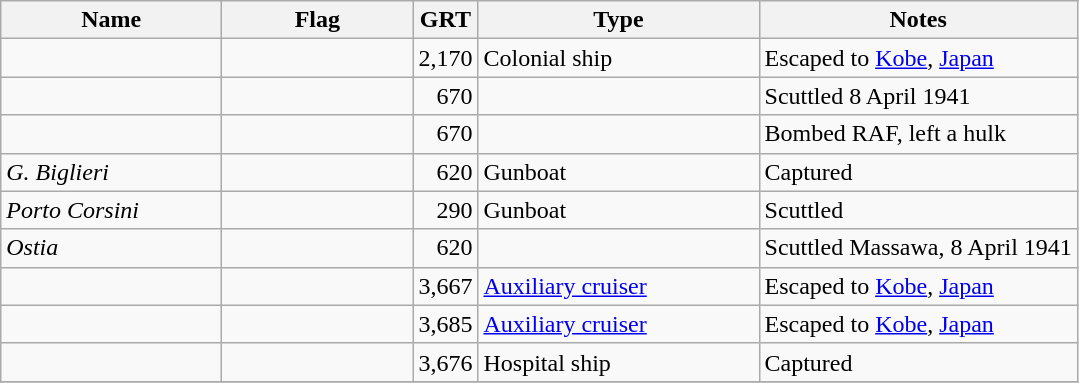<table class="wikitable sortable">
<tr>
<th scope="col" width="140px">Name</th>
<th scope="col" width="120px">Flag</th>
<th scope="col" width="30px">GRT</th>
<th scope="col" width="180px">Type</th>
<th>Notes</th>
</tr>
<tr>
<td align="left"></td>
<td align="left"></td>
<td align="right">2,170</td>
<td align="left">Colonial ship</td>
<td align="left">Escaped to <a href='#'>Kobe</a>, <a href='#'>Japan</a></td>
</tr>
<tr>
<td align="left"></td>
<td align="left"></td>
<td align="right">670</td>
<td align="left"></td>
<td align="left">Scuttled 8 April 1941</td>
</tr>
<tr>
<td align="left"></td>
<td align="left"></td>
<td align="right">670</td>
<td align="left"></td>
<td align="left">Bombed RAF, left a hulk</td>
</tr>
<tr>
<td align="left"><em>G. Biglieri</em></td>
<td align="left"></td>
<td align="right">620</td>
<td align="left">Gunboat</td>
<td align="left">Captured</td>
</tr>
<tr>
<td align="left"><em>Porto Corsini</em></td>
<td align="left"></td>
<td align="right">290</td>
<td align="left">Gunboat</td>
<td align="left">Scuttled</td>
</tr>
<tr>
<td align="left"><em>Ostia</em></td>
<td align="left"></td>
<td align="right">620</td>
<td align="left"></td>
<td align="left">Scuttled Massawa, 8 April 1941</td>
</tr>
<tr>
<td align="left"></td>
<td align="left"></td>
<td align="right">3,667</td>
<td align="left"><a href='#'>Auxiliary cruiser</a></td>
<td align="left">Escaped to <a href='#'>Kobe</a>, <a href='#'>Japan</a></td>
</tr>
<tr>
<td align="left"></td>
<td align="left"></td>
<td align="right">3,685</td>
<td align="left"><a href='#'>Auxiliary cruiser</a></td>
<td align="left">Escaped to <a href='#'>Kobe</a>, <a href='#'>Japan</a></td>
</tr>
<tr>
<td align="left"></td>
<td align="left"></td>
<td align="right">3,676</td>
<td align="left">Hospital ship</td>
<td align="left">Captured</td>
</tr>
<tr>
</tr>
</table>
